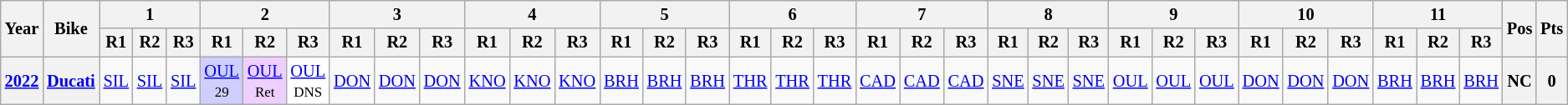<table class="wikitable" style="text-align:center; font-size:85%">
<tr>
<th valign="middle" rowspan=2>Year</th>
<th valign="middle" rowspan=2>Bike</th>
<th colspan=3>1</th>
<th colspan=3>2</th>
<th colspan=3>3</th>
<th colspan=3>4</th>
<th colspan=3>5</th>
<th colspan=3>6</th>
<th colspan=3>7</th>
<th colspan=3>8</th>
<th colspan=3>9</th>
<th colspan=3>10</th>
<th colspan=3>11</th>
<th rowspan=2>Pos</th>
<th rowspan=2>Pts</th>
</tr>
<tr>
<th>R1</th>
<th>R2</th>
<th>R3</th>
<th>R1</th>
<th>R2</th>
<th>R3</th>
<th>R1</th>
<th>R2</th>
<th>R3</th>
<th>R1</th>
<th>R2</th>
<th>R3</th>
<th>R1</th>
<th>R2</th>
<th>R3</th>
<th>R1</th>
<th>R2</th>
<th>R3</th>
<th>R1</th>
<th>R2</th>
<th>R3</th>
<th>R1</th>
<th>R2</th>
<th>R3</th>
<th>R1</th>
<th>R2</th>
<th>R3</th>
<th>R1</th>
<th>R2</th>
<th>R3</th>
<th>R1</th>
<th>R2</th>
<th>R3</th>
</tr>
<tr>
<th><a href='#'>2022</a></th>
<th><a href='#'>Ducati</a></th>
<td style="background:#;"><a href='#'>SIL</a><br><small></small></td>
<td style="background:#;"><a href='#'>SIL</a><br><small></small></td>
<td style="background:#;"><a href='#'>SIL</a><br><small></small></td>
<td style="background:#CFCFFF;"><a href='#'>OUL</a><br><small>29</small></td>
<td style="background:#EFCFFF;"><a href='#'>OUL</a><br><small>Ret</small></td>
<td style="background:#FFFFFF;"><a href='#'>OUL</a><br><small>DNS</small></td>
<td style="background:#;"><a href='#'>DON</a><br><small></small></td>
<td style="background:#;"><a href='#'>DON</a><br><small></small></td>
<td style="background:#;"><a href='#'>DON</a><br><small></small></td>
<td style="background:#;"><a href='#'>KNO</a><br><small></small></td>
<td style="background:#;"><a href='#'>KNO</a><br><small></small></td>
<td style="background:#;"><a href='#'>KNO</a><br><small></small></td>
<td style="background:#;"><a href='#'>BRH</a><br><small></small></td>
<td style="background:#;"><a href='#'>BRH</a><br><small></small></td>
<td style="background:#;"><a href='#'>BRH</a><br><small></small></td>
<td style="background:#;"><a href='#'>THR</a><br><small></small></td>
<td style="background:#;"><a href='#'>THR</a><br><small></small></td>
<td style="background:#;"><a href='#'>THR</a><br><small></small></td>
<td style="background:#;"><a href='#'>CAD</a><br><small></small></td>
<td style="background:#;"><a href='#'>CAD</a><br><small></small></td>
<td style="background:#;"><a href='#'>CAD</a><br><small></small></td>
<td style="background:#;"><a href='#'>SNE</a><br><small></small></td>
<td style="background:#;"><a href='#'>SNE</a><br><small></small></td>
<td style="background:#;"><a href='#'>SNE</a><br><small></small></td>
<td style="background:#;"><a href='#'>OUL</a><br><small></small></td>
<td style="background:#;"><a href='#'>OUL</a><br><small></small></td>
<td style="background:#;"><a href='#'>OUL</a><br><small></small></td>
<td style="background:#;"><a href='#'>DON</a><br><small></small></td>
<td style="background:#;"><a href='#'>DON</a><br><small></small></td>
<td style="background:#;"><a href='#'>DON</a><br><small></small></td>
<td style="background:#;"><a href='#'>BRH</a><br><small></small></td>
<td style="background:#;"><a href='#'>BRH</a><br><small></small></td>
<td style="background:#;"><a href='#'>BRH</a><br><small></small></td>
<th style="background:#;">NC</th>
<th style="background:#;">0</th>
</tr>
</table>
